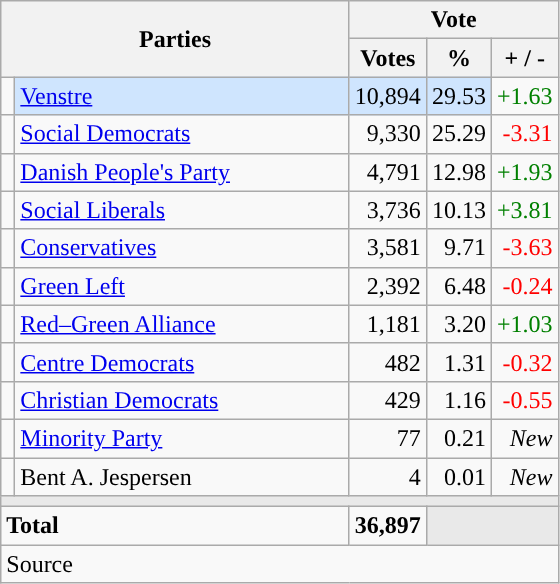<table class="wikitable" style="text-align:right;">
<tr>
<th style="text-align:centre;" rowspan="2" colspan="2" width="225">Parties</th>
<th colspan="3">Vote</th>
</tr>
<tr>
<th width="15">Votes</th>
<th width="15">%</th>
<th width="15">+ / -</th>
</tr>
<tr>
<td width="2" style="color:inherit;background:"></td>
<td bgcolor=#cfe5fe  align="left"><a href='#'>Venstre</a></td>
<td bgcolor=#cfe5fe>10,894</td>
<td bgcolor=#cfe5fe>29.53</td>
<td style=color:green;>+1.63</td>
</tr>
<tr>
<td width="2" style="color:inherit;background:"></td>
<td align="left"><a href='#'>Social Democrats</a></td>
<td>9,330</td>
<td>25.29</td>
<td style=color:red;>-3.31</td>
</tr>
<tr>
<td width="2" style="color:inherit;background:"></td>
<td align="left"><a href='#'>Danish People's Party</a></td>
<td>4,791</td>
<td>12.98</td>
<td style=color:green;>+1.93</td>
</tr>
<tr>
<td width="2" style="color:inherit;background:"></td>
<td align="left"><a href='#'>Social Liberals</a></td>
<td>3,736</td>
<td>10.13</td>
<td style=color:green;>+3.81</td>
</tr>
<tr>
<td width="2" style="color:inherit;background:"></td>
<td align="left"><a href='#'>Conservatives</a></td>
<td>3,581</td>
<td>9.71</td>
<td style=color:red;>-3.63</td>
</tr>
<tr>
<td width="2" style="color:inherit;background:"></td>
<td align="left"><a href='#'>Green Left</a></td>
<td>2,392</td>
<td>6.48</td>
<td style=color:red;>-0.24</td>
</tr>
<tr>
<td width="2" style="color:inherit;background:"></td>
<td align="left"><a href='#'>Red–Green Alliance</a></td>
<td>1,181</td>
<td>3.20</td>
<td style=color:green;>+1.03</td>
</tr>
<tr>
<td width="2" style="color:inherit;background:"></td>
<td align="left"><a href='#'>Centre Democrats</a></td>
<td>482</td>
<td>1.31</td>
<td style=color:red;>-0.32</td>
</tr>
<tr>
<td width="2" style="color:inherit;background:"></td>
<td align="left"><a href='#'>Christian Democrats</a></td>
<td>429</td>
<td>1.16</td>
<td style=color:red;>-0.55</td>
</tr>
<tr>
<td width="2" style="color:inherit;background:"></td>
<td align="left"><a href='#'>Minority Party</a></td>
<td>77</td>
<td>0.21</td>
<td><em>New</em></td>
</tr>
<tr>
<td width="2" style="color:inherit;background:"></td>
<td align="left">Bent A. Jespersen</td>
<td>4</td>
<td>0.01</td>
<td><em>New</em></td>
</tr>
<tr>
<td colspan="7" bgcolor="#E9E9E9"></td>
</tr>
<tr>
<td align="left" colspan="2"><strong>Total</strong></td>
<td><strong>36,897</strong></td>
<td bgcolor="#E9E9E9" colspan="2"></td>
</tr>
<tr>
<td align="left" colspan="6">Source</td>
</tr>
</table>
